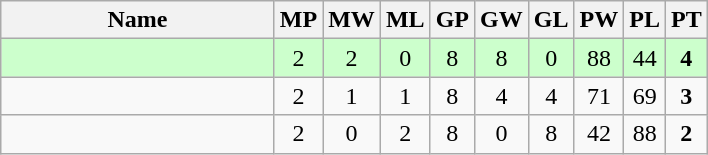<table class=wikitable style="text-align:center">
<tr>
<th width=175>Name</th>
<th width=20>MP</th>
<th width=20>MW</th>
<th width=20>ML</th>
<th width=20>GP</th>
<th width=20>GW</th>
<th width=20>GL</th>
<th width=20>PW</th>
<th width=20>PL</th>
<th width=20>PT</th>
</tr>
<tr style="background-color:#ccffcc;">
<td style="text-align:left;"><strong></strong></td>
<td>2</td>
<td>2</td>
<td>0</td>
<td>8</td>
<td>8</td>
<td>0</td>
<td>88</td>
<td>44</td>
<td><strong>4</strong></td>
</tr>
<tr>
<td style="text-align:left;"></td>
<td>2</td>
<td>1</td>
<td>1</td>
<td>8</td>
<td>4</td>
<td>4</td>
<td>71</td>
<td>69</td>
<td><strong>3</strong></td>
</tr>
<tr>
<td style="text-align:left;"></td>
<td>2</td>
<td>0</td>
<td>2</td>
<td>8</td>
<td>0</td>
<td>8</td>
<td>42</td>
<td>88</td>
<td><strong>2</strong></td>
</tr>
</table>
